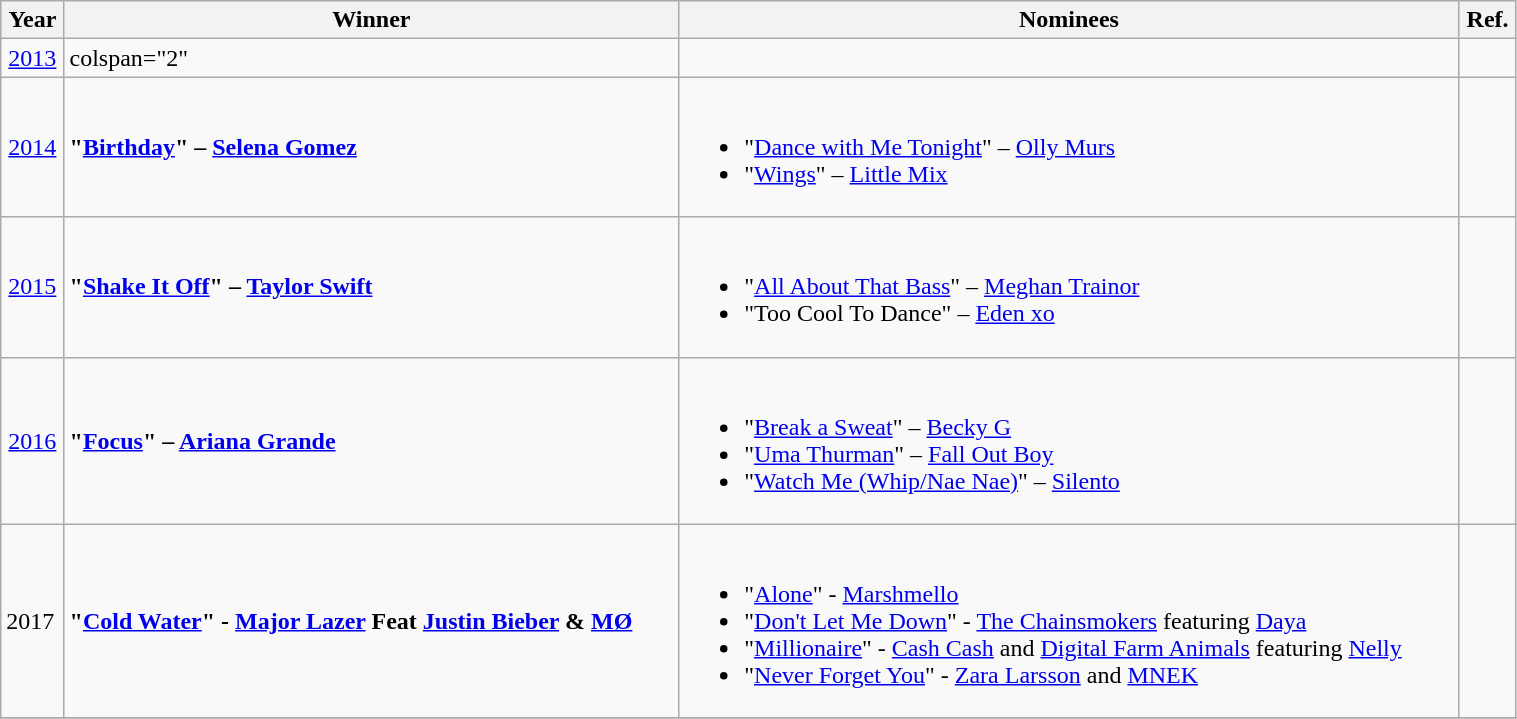<table class="wikitable" width=80%>
<tr>
<th>Year</th>
<th>Winner</th>
<th>Nominees</th>
<th>Ref.</th>
</tr>
<tr>
<td align="center"><a href='#'>2013</a></td>
<td>colspan="2" </td>
<td align="center"></td>
</tr>
<tr>
<td align="center"><a href='#'>2014</a></td>
<td><strong>"<a href='#'>Birthday</a>" – <a href='#'>Selena Gomez</a></strong></td>
<td><br><ul><li>"<a href='#'>Dance with Me Tonight</a>" – <a href='#'>Olly Murs</a></li><li>"<a href='#'>Wings</a>" – <a href='#'>Little Mix</a></li></ul></td>
<td align="center"></td>
</tr>
<tr>
<td align="center"><a href='#'>2015</a></td>
<td><strong>"<a href='#'>Shake It Off</a>" – <a href='#'>Taylor Swift</a></strong></td>
<td><br><ul><li>"<a href='#'>All About That Bass</a>" – <a href='#'>Meghan Trainor</a></li><li>"Too Cool To Dance" – <a href='#'>Eden xo</a></li></ul></td>
<td align="center"></td>
</tr>
<tr>
<td align="center"><a href='#'>2016</a></td>
<td><strong>"<a href='#'>Focus</a>" – <a href='#'>Ariana Grande</a></strong></td>
<td><br><ul><li>"<a href='#'>Break a Sweat</a>" – <a href='#'>Becky G</a></li><li>"<a href='#'>Uma Thurman</a>" – <a href='#'>Fall Out Boy</a></li><li>"<a href='#'>Watch Me (Whip/Nae Nae)</a>" – <a href='#'>Silento</a></li></ul></td>
<td align="center"></td>
</tr>
<tr>
<td>2017</td>
<td><strong>"<a href='#'>Cold Water</a>" - <a href='#'>Major Lazer</a> Feat <a href='#'>Justin Bieber</a> & <a href='#'>MØ</a></strong></td>
<td><br><ul><li>"<a href='#'>Alone</a>" - <a href='#'>Marshmello</a></li><li>"<a href='#'>Don't Let Me Down</a>" - <a href='#'>The Chainsmokers</a> featuring <a href='#'>Daya</a></li><li>"<a href='#'>Millionaire</a>" - <a href='#'>Cash Cash</a> and <a href='#'>Digital Farm Animals</a> featuring <a href='#'>Nelly</a></li><li>"<a href='#'>Never Forget You</a>" - <a href='#'>Zara Larsson</a> and <a href='#'>MNEK</a></li></ul></td>
<td align="center"></td>
</tr>
<tr>
</tr>
</table>
